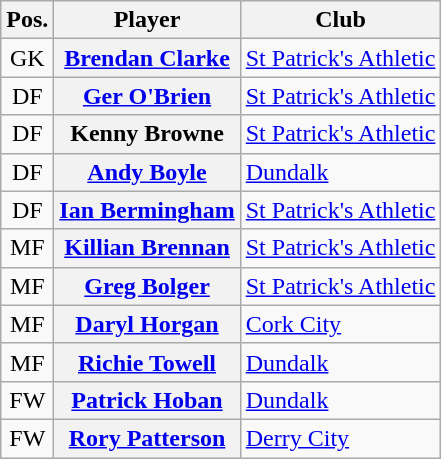<table class="wikitable plainrowheaders" style="text-align: left">
<tr>
<th scope=col>Pos.</th>
<th scope=col>Player</th>
<th scope=col>Club</th>
</tr>
<tr>
<td style=text-align:center>GK</td>
<th scope=row><a href='#'>Brendan Clarke</a> </th>
<td><a href='#'>St Patrick's Athletic</a></td>
</tr>
<tr>
<td style=text-align:center>DF</td>
<th scope=row><a href='#'>Ger O'Brien</a> </th>
<td><a href='#'>St Patrick's Athletic</a></td>
</tr>
<tr>
<td style=text-align:center>DF</td>
<th scope=row>Kenny Browne </th>
<td><a href='#'>St Patrick's Athletic</a></td>
</tr>
<tr>
<td style=text-align:center>DF</td>
<th scope=row><a href='#'>Andy Boyle</a> </th>
<td><a href='#'>Dundalk</a></td>
</tr>
<tr>
<td style=text-align:center>DF</td>
<th scope=row><a href='#'>Ian Bermingham</a> </th>
<td><a href='#'>St Patrick's Athletic</a></td>
</tr>
<tr>
<td style=text-align:center>MF</td>
<th scope=row><a href='#'>Killian Brennan</a> </th>
<td><a href='#'>St Patrick's Athletic</a></td>
</tr>
<tr>
<td style=text-align:center>MF</td>
<th scope=row><a href='#'>Greg Bolger</a> </th>
<td><a href='#'>St Patrick's Athletic</a></td>
</tr>
<tr>
<td style=text-align:center>MF</td>
<th scope=row><a href='#'>Daryl Horgan</a> </th>
<td><a href='#'>Cork City</a></td>
</tr>
<tr>
<td style=text-align:center>MF</td>
<th scope=row><a href='#'>Richie Towell</a> </th>
<td><a href='#'>Dundalk</a></td>
</tr>
<tr>
<td style=text-align:center>FW</td>
<th scope=row><a href='#'>Patrick Hoban</a> </th>
<td><a href='#'>Dundalk</a></td>
</tr>
<tr>
<td style=text-align:center>FW</td>
<th scope=row><a href='#'>Rory Patterson</a> </th>
<td><a href='#'>Derry City</a></td>
</tr>
</table>
